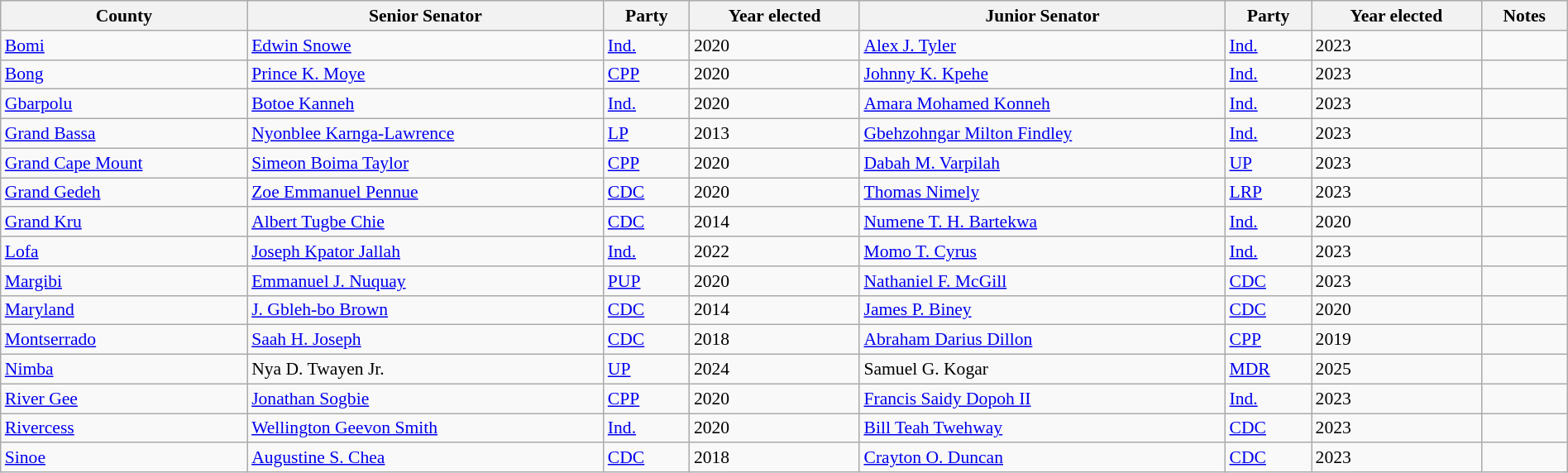<table class="sortable wikitable" style="text-align:left; font-size:90%; width:100%;">
<tr valign="bottom">
<th>County</th>
<th>Senior Senator</th>
<th>Party</th>
<th>Year elected</th>
<th>Junior Senator</th>
<th>Party</th>
<th>Year elected</th>
<th>Notes</th>
</tr>
<tr>
<td><a href='#'>Bomi</a></td>
<td><a href='#'>Edwin Snowe</a></td>
<td><a href='#'>Ind.</a></td>
<td>2020</td>
<td><a href='#'>Alex J. Tyler</a></td>
<td><a href='#'>Ind.</a></td>
<td>2023</td>
<td></td>
</tr>
<tr>
<td><a href='#'>Bong</a></td>
<td><a href='#'>Prince K. Moye</a></td>
<td><a href='#'>CPP</a></td>
<td>2020</td>
<td><a href='#'>Johnny K. Kpehe</a></td>
<td><a href='#'>Ind.</a></td>
<td>2023</td>
<td></td>
</tr>
<tr>
<td><a href='#'>Gbarpolu</a></td>
<td><a href='#'>Botoe Kanneh</a></td>
<td><a href='#'>Ind.</a></td>
<td>2020</td>
<td><a href='#'>Amara Mohamed Konneh</a></td>
<td><a href='#'>Ind.</a></td>
<td>2023</td>
<td></td>
</tr>
<tr>
<td><a href='#'>Grand Bassa</a></td>
<td><a href='#'>Nyonblee Karnga-Lawrence</a></td>
<td><a href='#'>LP</a></td>
<td>2013</td>
<td><a href='#'>Gbehzohngar Milton Findley</a></td>
<td><a href='#'>Ind.</a></td>
<td>2023</td>
<td></td>
</tr>
<tr>
<td><a href='#'>Grand Cape Mount</a></td>
<td><a href='#'>Simeon Boima Taylor</a></td>
<td><a href='#'>CPP</a></td>
<td>2020</td>
<td><a href='#'>Dabah M. Varpilah</a></td>
<td><a href='#'>UP</a></td>
<td>2023</td>
<td></td>
</tr>
<tr>
<td><a href='#'>Grand Gedeh</a></td>
<td><a href='#'>Zoe Emmanuel Pennue</a></td>
<td><a href='#'>CDC</a></td>
<td>2020</td>
<td><a href='#'>Thomas Nimely</a></td>
<td><a href='#'>LRP</a></td>
<td>2023</td>
<td></td>
</tr>
<tr>
<td><a href='#'>Grand Kru</a></td>
<td><a href='#'>Albert Tugbe Chie</a></td>
<td><a href='#'>CDC</a></td>
<td>2014</td>
<td><a href='#'>Numene T. H. Bartekwa</a></td>
<td><a href='#'>Ind.</a></td>
<td>2020</td>
<td></td>
</tr>
<tr>
<td><a href='#'>Lofa</a></td>
<td><a href='#'>Joseph Kpator Jallah</a></td>
<td><a href='#'>Ind.</a></td>
<td>2022</td>
<td><a href='#'>Momo T. Cyrus</a></td>
<td><a href='#'>Ind.</a></td>
<td>2023</td>
<td></td>
</tr>
<tr>
<td><a href='#'>Margibi</a></td>
<td><a href='#'>Emmanuel J. Nuquay</a></td>
<td><a href='#'>PUP</a></td>
<td>2020</td>
<td><a href='#'>Nathaniel F. McGill</a></td>
<td><a href='#'>CDC</a></td>
<td>2023</td>
<td></td>
</tr>
<tr>
<td><a href='#'>Maryland</a></td>
<td><a href='#'>J. Gbleh-bo Brown</a></td>
<td><a href='#'>CDC</a></td>
<td>2014</td>
<td><a href='#'>James P. Biney</a></td>
<td><a href='#'>CDC</a></td>
<td>2020</td>
<td></td>
</tr>
<tr>
<td><a href='#'>Montserrado</a></td>
<td><a href='#'>Saah H. Joseph</a></td>
<td><a href='#'>CDC</a></td>
<td>2018</td>
<td><a href='#'>Abraham Darius Dillon</a></td>
<td><a href='#'>CPP</a></td>
<td>2019</td>
<td></td>
</tr>
<tr>
<td><a href='#'>Nimba</a></td>
<td>Nya D. Twayen Jr.</td>
<td><a href='#'>UP</a></td>
<td>2024</td>
<td>Samuel G. Kogar</td>
<td><a href='#'>MDR</a></td>
<td>2025</td>
<td></td>
</tr>
<tr>
<td><a href='#'>River Gee</a></td>
<td><a href='#'>Jonathan Sogbie</a></td>
<td><a href='#'>CPP</a></td>
<td>2020</td>
<td><a href='#'>Francis Saidy Dopoh II</a></td>
<td><a href='#'>Ind.</a></td>
<td>2023</td>
<td></td>
</tr>
<tr>
<td><a href='#'>Rivercess</a></td>
<td><a href='#'>Wellington Geevon Smith</a></td>
<td><a href='#'>Ind.</a></td>
<td>2020</td>
<td><a href='#'>Bill Teah Twehway</a></td>
<td><a href='#'>CDC</a></td>
<td>2023</td>
<td></td>
</tr>
<tr>
<td><a href='#'>Sinoe</a></td>
<td><a href='#'>Augustine S. Chea</a></td>
<td><a href='#'>CDC</a></td>
<td>2018</td>
<td><a href='#'>Crayton O. Duncan</a></td>
<td><a href='#'>CDC</a></td>
<td>2023</td>
<td></td>
</tr>
</table>
